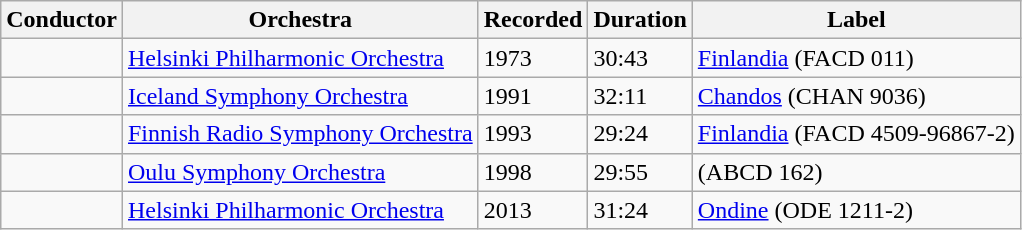<table class="wikitable sortable">
<tr>
<th scope="col">Conductor</th>
<th scope="col">Orchestra</th>
<th scope="col">Recorded</th>
<th scope="col">Duration</th>
<th scope="col">Label</th>
</tr>
<tr>
<td></td>
<td><a href='#'>Helsinki Philharmonic Orchestra</a></td>
<td>1973</td>
<td>30:43</td>
<td><a href='#'>Finlandia</a> (FACD 011)</td>
</tr>
<tr>
<td></td>
<td><a href='#'>Iceland Symphony Orchestra</a></td>
<td>1991</td>
<td>32:11</td>
<td><a href='#'>Chandos</a> (CHAN 9036)</td>
</tr>
<tr>
<td></td>
<td><a href='#'>Finnish Radio Symphony Orchestra</a></td>
<td>1993</td>
<td>29:24</td>
<td><a href='#'>Finlandia</a> (FACD 4509-96867-2)</td>
</tr>
<tr>
<td></td>
<td><a href='#'>Oulu Symphony Orchestra</a></td>
<td>1998</td>
<td>29:55</td>
<td> (ABCD 162)</td>
</tr>
<tr>
<td></td>
<td><a href='#'>Helsinki Philharmonic Orchestra</a></td>
<td>2013</td>
<td>31:24</td>
<td><a href='#'>Ondine</a> (ODE 1211-2)</td>
</tr>
</table>
